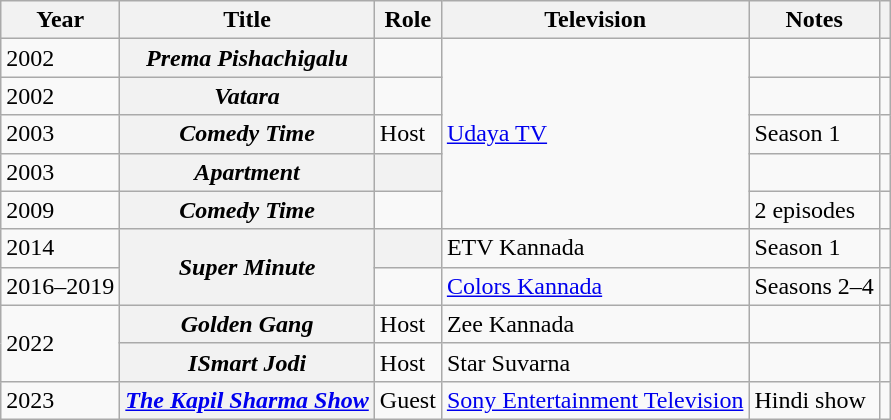<table class="wikitable sortable plainrowheaders" style="text-align: margin;">
<tr>
<th scope="col">Year</th>
<th scope="col">Title</th>
<th scope="col">Role</th>
<th scope="col">Television</th>
<th scope="col" class="unsortable">Notes</th>
<th scope="col" class="unsortable"></th>
</tr>
<tr>
<td>2002</td>
<th scope="row"><em>Prema Pishachigalu</em></th>
<td></td>
<td rowspan="5"><a href='#'>Udaya TV</a></td>
<td></td>
<td></td>
</tr>
<tr>
<td>2002</td>
<th scope="row"><em>Vatara</em></th>
<td></td>
<td></td>
<td></td>
</tr>
<tr>
<td>2003</td>
<th scope="row"><em>Comedy Time</em></th>
<td>Host</td>
<td>Season 1</td>
<td></td>
</tr>
<tr>
<td>2003</td>
<th scope="row"><em>Apartment</em></th>
<th></th>
<td></td>
<td></td>
</tr>
<tr>
<td>2009</td>
<th scope="row"><em>Comedy Time</em></th>
<td></td>
<td>2 episodes</td>
<td></td>
</tr>
<tr>
<td>2014</td>
<th rowspan="2" scope="row"><em>Super Minute</em></th>
<th></th>
<td>ETV Kannada</td>
<td>Season 1</td>
<td></td>
</tr>
<tr>
<td>2016–2019</td>
<td></td>
<td><a href='#'>Colors Kannada</a></td>
<td>Seasons 2–4</td>
<td></td>
</tr>
<tr>
<td rowspan=2>2022</td>
<th rowspan="1" scope="row"><em>Golden Gang</em></th>
<td>Host</td>
<td>Zee Kannada</td>
<td></td>
<td></td>
</tr>
<tr>
<th rowspan="1" scope="row"><em>ISmart Jodi</em></th>
<td>Host</td>
<td>Star Suvarna</td>
<td></td>
<td></td>
</tr>
<tr>
<td rowspan=2>2023</td>
<th rowspan="1" scope="row"><em><a href='#'>The Kapil Sharma Show</a></em></th>
<td>Guest</td>
<td><a href='#'>Sony Entertainment Television</a></td>
<td>Hindi show</td>
<td></td>
</tr>
</table>
